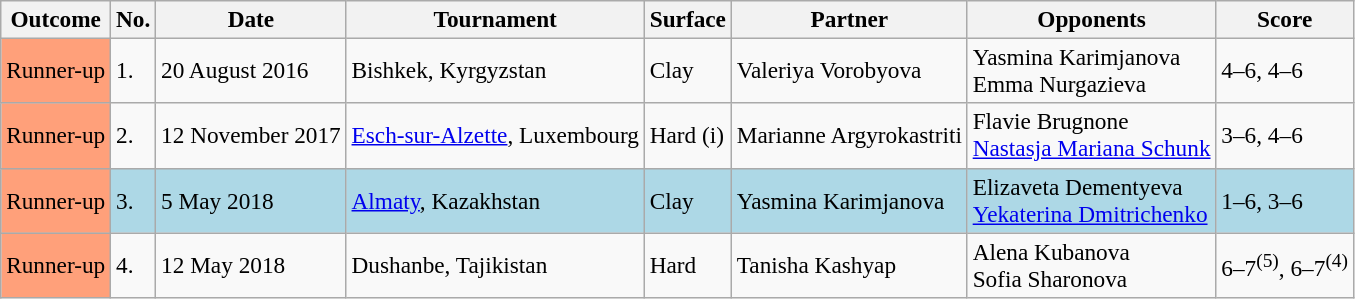<table class="sortable wikitable" style="font-size:97%;">
<tr>
<th>Outcome</th>
<th>No.</th>
<th>Date</th>
<th>Tournament</th>
<th>Surface</th>
<th>Partner</th>
<th>Opponents</th>
<th class=unsortable>Score</th>
</tr>
<tr>
<td style="background:#ffa07a;">Runner-up</td>
<td>1.</td>
<td>20 August 2016</td>
<td>Bishkek, Kyrgyzstan</td>
<td>Clay</td>
<td> Valeriya Vorobyova</td>
<td> Yasmina Karimjanova <br>  Emma Nurgazieva</td>
<td>4–6, 4–6</td>
</tr>
<tr>
<td style="background:#ffa07a;">Runner-up</td>
<td>2.</td>
<td>12 November 2017</td>
<td><a href='#'>Esch-sur-Alzette</a>, Luxembourg</td>
<td>Hard (i)</td>
<td> Marianne Argyrokastriti</td>
<td> Flavie Brugnone <br>  <a href='#'>Nastasja Mariana Schunk</a></td>
<td>3–6, 4–6</td>
</tr>
<tr bgcolor="lightblue">
<td style="background:#ffa07a;">Runner-up</td>
<td>3.</td>
<td>5 May 2018</td>
<td><a href='#'>Almaty</a>, Kazakhstan</td>
<td>Clay</td>
<td> Yasmina Karimjanova</td>
<td> Elizaveta Dementyeva <br>  <a href='#'>Yekaterina Dmitrichenko</a></td>
<td>1–6, 3–6</td>
</tr>
<tr>
<td style="background:#ffa07a;">Runner-up</td>
<td>4.</td>
<td>12 May 2018</td>
<td>Dushanbe, Tajikistan</td>
<td>Hard</td>
<td> Tanisha Kashyap</td>
<td> Alena Kubanova <br>  Sofia Sharonova</td>
<td>6–7<sup>(5)</sup>, 6–7<sup>(4)</sup></td>
</tr>
</table>
